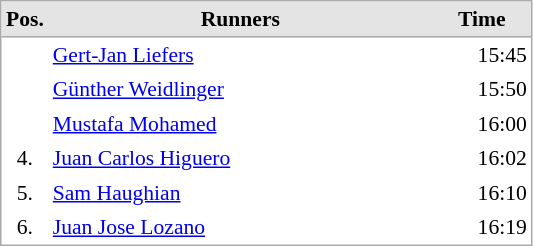<table cellspacing="0" cellpadding="3" style="border:1px solid #AAAAAA;font-size:90%">
<tr bgcolor="#E4E4E4">
<th style="border-bottom:1px solid #AAAAAA" width=10>Pos.</th>
<th style="border-bottom:1px solid #AAAAAA" width=250>Runners</th>
<th style="border-bottom:1px solid #AAAAAA" width=60>Time</th>
</tr>
<tr align="center">
<td align="center"></td>
<td align="left"> <a href='#'>Gert-Jan Liefers</a></td>
<td align="right">15:45</td>
</tr>
<tr align="center">
<td align="center"></td>
<td align="left"> <a href='#'>Günther Weidlinger</a></td>
<td align="right">15:50</td>
</tr>
<tr align="center">
<td align="center"></td>
<td align="left"> <a href='#'>Mustafa Mohamed</a></td>
<td align="right">16:00</td>
</tr>
<tr align="center">
<td align="center">4.</td>
<td align="left"> <a href='#'>Juan Carlos Higuero</a></td>
<td align="right">16:02</td>
</tr>
<tr align="center">
<td align="center">5.</td>
<td align="left"> <a href='#'>Sam Haughian</a></td>
<td align="right">16:10</td>
</tr>
<tr align="center">
<td align="center">6.</td>
<td align="left"> <a href='#'>Juan Jose Lozano</a></td>
<td align="right">16:19</td>
</tr>
</table>
